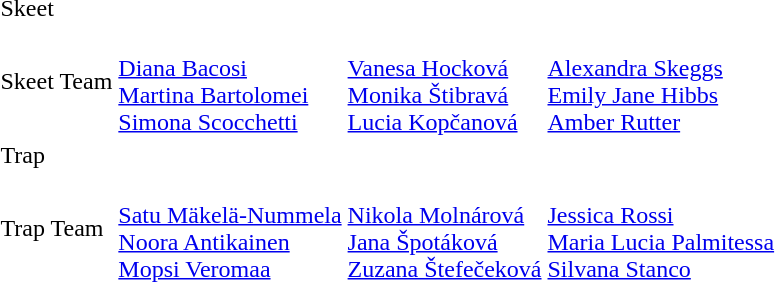<table>
<tr>
<td>Skeet</td>
<td></td>
<td></td>
<td></td>
</tr>
<tr>
<td>Skeet Team</td>
<td><br><a href='#'>Diana Bacosi</a><br><a href='#'>Martina Bartolomei</a><br><a href='#'>Simona Scocchetti</a></td>
<td><br><a href='#'>Vanesa Hocková</a><br><a href='#'>Monika Štibravá</a><br><a href='#'>Lucia Kopčanová</a></td>
<td><br><a href='#'>Alexandra Skeggs</a><br><a href='#'>Emily Jane Hibbs</a><br><a href='#'>Amber Rutter</a></td>
</tr>
<tr>
<td>Trap</td>
<td></td>
<td></td>
<td></td>
</tr>
<tr>
<td>Trap Team</td>
<td><br><a href='#'>Satu Mäkelä-Nummela</a><br><a href='#'>Noora Antikainen</a><br><a href='#'>Mopsi Veromaa</a></td>
<td><br><a href='#'>Nikola Molnárová</a><br><a href='#'>Jana Špotáková</a><br><a href='#'>Zuzana Štefečeková</a></td>
<td><br><a href='#'>Jessica Rossi</a><br><a href='#'>Maria Lucia Palmitessa</a><br><a href='#'>Silvana Stanco</a></td>
</tr>
</table>
